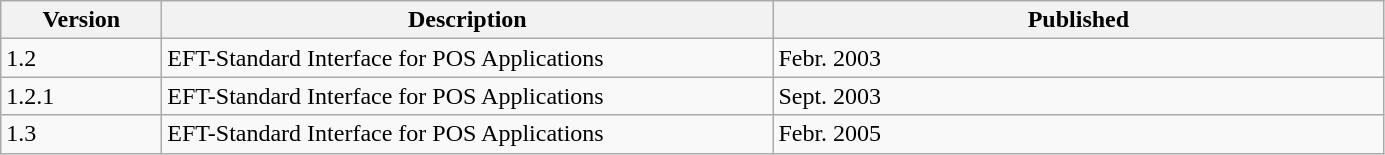<table class="wikitable sortable">
<tr>
<th width="100">Version</th>
<th width="400">Description</th>
<th width="400">Published</th>
</tr>
<tr>
<td>1.2</td>
<td>EFT-Standard Interface for POS Applications</td>
<td>Febr. 2003</td>
</tr>
<tr>
<td>1.2.1</td>
<td>EFT-Standard Interface for POS Applications</td>
<td>Sept. 2003</td>
</tr>
<tr>
<td>1.3</td>
<td>EFT-Standard Interface for POS Applications</td>
<td>Febr. 2005</td>
</tr>
</table>
